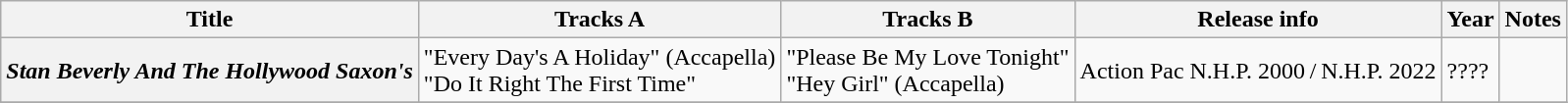<table class="wikitable plainrowheaders sortable">
<tr>
<th scope="col">Title</th>
<th scope="col">Tracks A</th>
<th scope="col">Tracks B</th>
<th scope="col">Release info</th>
<th scope="col">Year</th>
<th scope="col" class="unsortable">Notes</th>
</tr>
<tr>
<th scope="row"><em>Stan Beverly And The Hollywood Saxon's</em></th>
<td>"Every Day's A Holiday" (Accapella)<br>"Do It Right The First Time"</td>
<td>"Please Be My Love Tonight"<br>"Hey Girl" (Accapella)</td>
<td>Action Pac N.H.P. 2000 / N.H.P. 2022</td>
<td>????</td>
<td></td>
</tr>
<tr>
</tr>
</table>
